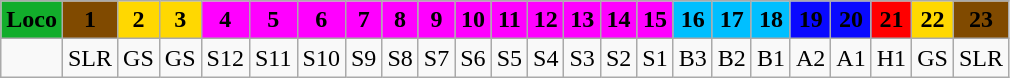<table class="wikitable plainrowheaders unsortable" style="text-align:center">
<tr>
<th scope="col" rowspan="1" style="background:#12ad2b;"><span>Loco</span></th>
<th scope="col" rowspan="1" style="background:#804a00;"><span>1</span></th>
<th scope="col" rowspan="1" style="background:#ffd801;">2</th>
<th scope="col" rowspan="1" style="background:#ffd801;">3</th>
<th scope="col" rowspan="1" style="background:#ff00ff;">4</th>
<th scope="col" rowspan="1" style="background:#ff00ff;">5</th>
<th scope="col" rowspan="1" style="background:#ff00ff;">6</th>
<th scope="col" rowspan="1" style="background:#ff00ff;">7</th>
<th scope="col" rowspan="1" style="background:#ff00ff;">8</th>
<th scope="col" rowspan="1" style="background:#ff00ff;">9</th>
<th scope="col" rowspan="1" style="background:#ff00ff;">10</th>
<th scope="col" rowspan="1" style="background:#ff00ff;">11</th>
<th scope="col" rowspan="1" style="background:#ff00ff;">12</th>
<th scope="col" rowspan="1" style="background:#ff00ff;">13</th>
<th scope="col" rowspan="1" style="background:#ff00ff;">14</th>
<th scope="col" rowspan="1" style="background:#ff00ff;">15</th>
<th scope="col" rowspan="1" style="background:#00bfff;">16</th>
<th scope="col" rowspan="1" style="background:#00bfff;">17</th>
<th scope="col" rowspan="1" style="background:#00bfff;">18</th>
<th scope="col" rowspan="1" style="background:#0909ff;"><span>19</span></th>
<th scope="col" rowspan="1" style="background:#0909ff;"><span>20</span></th>
<th scope="col" rowspan="1" style="background:#ff0000;"><span>21</span></th>
<th scope="col" rowspan="1" style="background:#ffd801;">22</th>
<th scope="col" rowspan="1" style="background:#804a00;"><span>23</span></th>
</tr>
<tr>
<td></td>
<td>SLR</td>
<td>GS</td>
<td>GS</td>
<td>S12</td>
<td>S11</td>
<td>S10</td>
<td>S9</td>
<td>S8</td>
<td>S7</td>
<td>S6</td>
<td>S5</td>
<td>S4</td>
<td>S3</td>
<td>S2</td>
<td>S1</td>
<td>B3</td>
<td>B2</td>
<td>B1</td>
<td>A2</td>
<td>A1</td>
<td>H1</td>
<td>GS</td>
<td>SLR</td>
</tr>
</table>
